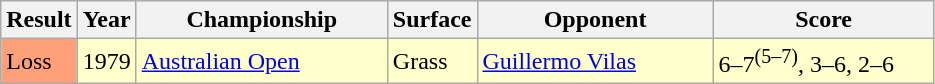<table class='sortable wikitable'>
<tr>
<th style="width:40px">Result</th>
<th style="width:30px">Year</th>
<th style="width:160px">Championship</th>
<th style="width:50px">Surface</th>
<th style="width:150px">Opponent</th>
<th style="width:140px" class="unsortable">Score</th>
</tr>
<tr style="background:#ffc;">
<td style="background:#ffa07a;">Loss</td>
<td>1979</td>
<td><a href='#'>Australian Open</a></td>
<td>Grass</td>
<td> <a href='#'>Guillermo Vilas</a></td>
<td>6–7<sup>(5–7)</sup>, 3–6, 2–6</td>
</tr>
</table>
